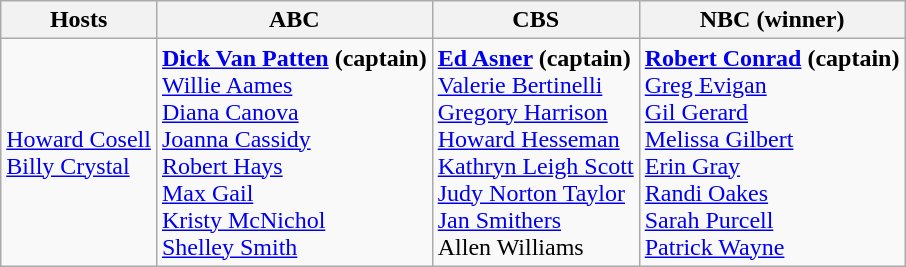<table class="wikitable">
<tr>
<th>Hosts</th>
<th>ABC</th>
<th>CBS</th>
<th>NBC (winner)</th>
</tr>
<tr>
<td><a href='#'>Howard Cosell</a><br><a href='#'>Billy Crystal</a></td>
<td><strong><a href='#'>Dick Van Patten</a> (captain)</strong><br><a href='#'>Willie Aames</a><br><a href='#'>Diana Canova</a><br><a href='#'>Joanna Cassidy</a><br><a href='#'>Robert Hays</a><br><a href='#'>Max Gail</a><br><a href='#'>Kristy McNichol</a><br><a href='#'>Shelley Smith</a></td>
<td><strong><a href='#'>Ed Asner</a> (captain)</strong><br><a href='#'>Valerie Bertinelli</a><br><a href='#'>Gregory Harrison</a><br><a href='#'>Howard Hesseman</a><br><a href='#'>Kathryn Leigh Scott</a><br><a href='#'>Judy Norton Taylor</a><br><a href='#'>Jan Smithers</a><br>Allen Williams</td>
<td><strong><a href='#'>Robert Conrad</a> (captain)</strong><br><a href='#'>Greg Evigan</a><br><a href='#'>Gil Gerard</a><br><a href='#'>Melissa Gilbert</a><br><a href='#'>Erin Gray</a><br><a href='#'>Randi Oakes</a><br><a href='#'>Sarah Purcell</a><br><a href='#'>Patrick Wayne</a></td>
</tr>
</table>
